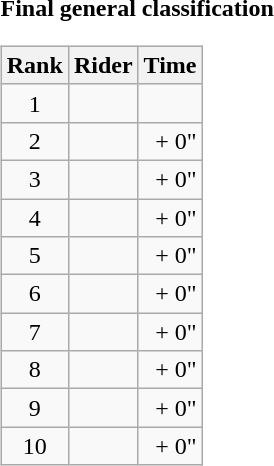<table>
<tr>
<td><strong>Final general classification</strong><br><table class="wikitable">
<tr>
<th scope="col">Rank</th>
<th scope="col">Rider</th>
<th scope="col">Time</th>
</tr>
<tr>
<td style="text-align:center;">1</td>
<td></td>
<td style="text-align:right;"></td>
</tr>
<tr>
<td style="text-align:center;">2</td>
<td></td>
<td style="text-align:right;">+ 0"</td>
</tr>
<tr>
<td style="text-align:center;">3</td>
<td></td>
<td style="text-align:right;">+ 0"</td>
</tr>
<tr>
<td style="text-align:center;">4</td>
<td></td>
<td style="text-align:right;">+ 0"</td>
</tr>
<tr>
<td style="text-align:center;">5</td>
<td></td>
<td style="text-align:right;">+ 0"</td>
</tr>
<tr>
<td style="text-align:center;">6</td>
<td></td>
<td style="text-align:right;">+ 0"</td>
</tr>
<tr>
<td style="text-align:center;">7</td>
<td></td>
<td style="text-align:right;">+ 0"</td>
</tr>
<tr>
<td style="text-align:center;">8</td>
<td></td>
<td style="text-align:right;">+ 0"</td>
</tr>
<tr>
<td style="text-align:center;">9</td>
<td></td>
<td style="text-align:right;">+ 0"</td>
</tr>
<tr>
<td style="text-align:center;">10</td>
<td></td>
<td style="text-align:right;">+ 0"</td>
</tr>
</table>
</td>
</tr>
</table>
